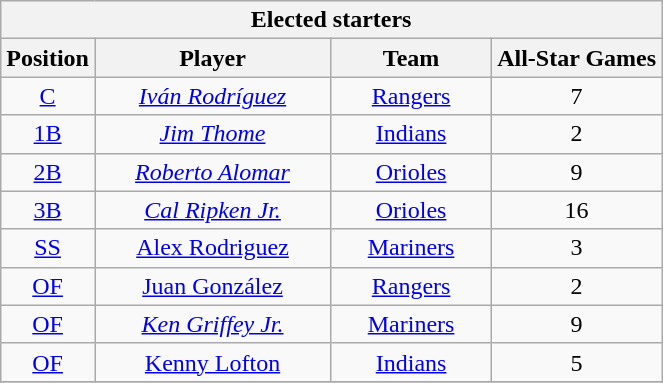<table class="wikitable" style="font-size: 100%; text-align:center;">
<tr>
<th colspan="4">Elected starters</th>
</tr>
<tr>
<th>Position</th>
<th width="150">Player</th>
<th width="100">Team</th>
<th>All-Star Games</th>
</tr>
<tr>
<td><a href='#'>C</a></td>
<td><em><a href='#'>Iván Rodríguez</a></em></td>
<td><a href='#'>Rangers</a></td>
<td>7</td>
</tr>
<tr>
<td><a href='#'>1B</a></td>
<td><em><a href='#'>Jim Thome</a></em></td>
<td><a href='#'>Indians</a></td>
<td>2</td>
</tr>
<tr>
<td><a href='#'>2B</a></td>
<td><em><a href='#'>Roberto Alomar</a></em></td>
<td><a href='#'>Orioles</a></td>
<td>9</td>
</tr>
<tr>
<td><a href='#'>3B</a></td>
<td><em><a href='#'>Cal Ripken Jr.</a></em></td>
<td><a href='#'>Orioles</a></td>
<td>16</td>
</tr>
<tr>
<td><a href='#'>SS</a></td>
<td><a href='#'>Alex Rodriguez</a></td>
<td><a href='#'>Mariners</a></td>
<td>3</td>
</tr>
<tr>
<td><a href='#'>OF</a></td>
<td><a href='#'>Juan González</a></td>
<td><a href='#'>Rangers</a></td>
<td>2</td>
</tr>
<tr>
<td><a href='#'>OF</a></td>
<td><em><a href='#'>Ken Griffey Jr.</a></em></td>
<td><a href='#'>Mariners</a></td>
<td>9</td>
</tr>
<tr>
<td><a href='#'>OF</a></td>
<td><a href='#'>Kenny Lofton</a></td>
<td><a href='#'>Indians</a></td>
<td>5</td>
</tr>
<tr>
</tr>
</table>
